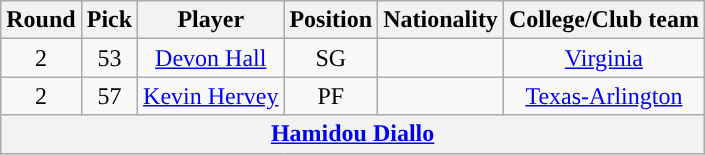<table class="wikitable sortable sortable">
<tr>
<th>Round</th>
<th>Pick</th>
<th>Player</th>
<th>Position</th>
<th>Nationality</th>
<th>College/Club team</th>
</tr>
<tr style="text-align: center">
<td>2</td>
<td>53</td>
<td><a href='#'>Devon Hall</a></td>
<td>SG</td>
<td></td>
<td><a href='#'>Virginia</a></td>
</tr>
<tr style="text-align: center">
<td>2</td>
<td>57</td>
<td><a href='#'>Kevin Hervey</a></td>
<td>PF</td>
<td></td>
<td><a href='#'>Texas-Arlington</a></td>
</tr>
<tr>
<th scope="row" colspan="6" style="text-align:center;”"><a href='#'>Hamidou Diallo</a> </th>
</tr>
</table>
